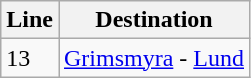<table class="wikitable sortable">
<tr>
<th>Line</th>
<th>Destination</th>
</tr>
<tr>
<td>13</td>
<td><a href='#'>Grimsmyra</a> - <a href='#'>Lund</a></td>
</tr>
</table>
